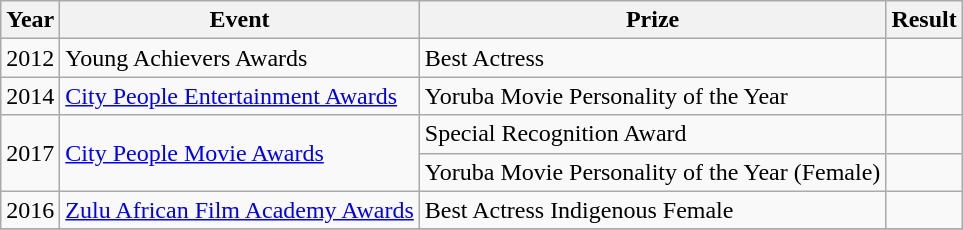<table class="wikitable">
<tr>
<th>Year</th>
<th>Event</th>
<th>Prize</th>
<th>Result</th>
</tr>
<tr>
<td>2012</td>
<td>Young Achievers Awards</td>
<td>Best Actress</td>
<td></td>
</tr>
<tr>
<td>2014</td>
<td><a href='#'>City People Entertainment Awards</a></td>
<td>Yoruba Movie Personality of the Year</td>
<td></td>
</tr>
<tr>
<td rowspan = "2">2017</td>
<td rowspan = "2"><a href='#'>City People Movie Awards</a></td>
<td>Special Recognition Award</td>
<td></td>
</tr>
<tr>
<td>Yoruba Movie Personality of the Year (Female)</td>
<td></td>
</tr>
<tr>
<td>2016</td>
<td><a href='#'>Zulu African Film Academy Awards</a></td>
<td>Best Actress Indigenous Female</td>
<td></td>
</tr>
<tr>
</tr>
</table>
